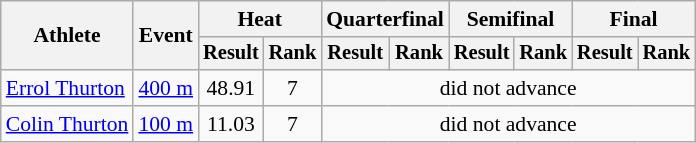<table class="wikitable" style="font-size:90%">
<tr>
<th rowspan="2">Athlete</th>
<th rowspan="2">Event</th>
<th colspan="2">Heat</th>
<th colspan="2">Quarterfinal</th>
<th colspan="2">Semifinal</th>
<th colspan="2">Final</th>
</tr>
<tr style="font-size:95%">
<th>Result</th>
<th>Rank</th>
<th>Result</th>
<th>Rank</th>
<th>Result</th>
<th>Rank</th>
<th>Result</th>
<th>Rank</th>
</tr>
<tr align=center>
<td align=left><a href='#'>Errol Thurton</a></td>
<td align=left><a href='#'>400 m</a></td>
<td>48.91</td>
<td>7</td>
<td colspan=6>did not advance</td>
</tr>
<tr align=center>
<td align=left><a href='#'>Colin Thurton</a></td>
<td align=left><a href='#'>100 m</a></td>
<td>11.03</td>
<td>7</td>
<td colspan=6>did not advance</td>
</tr>
</table>
